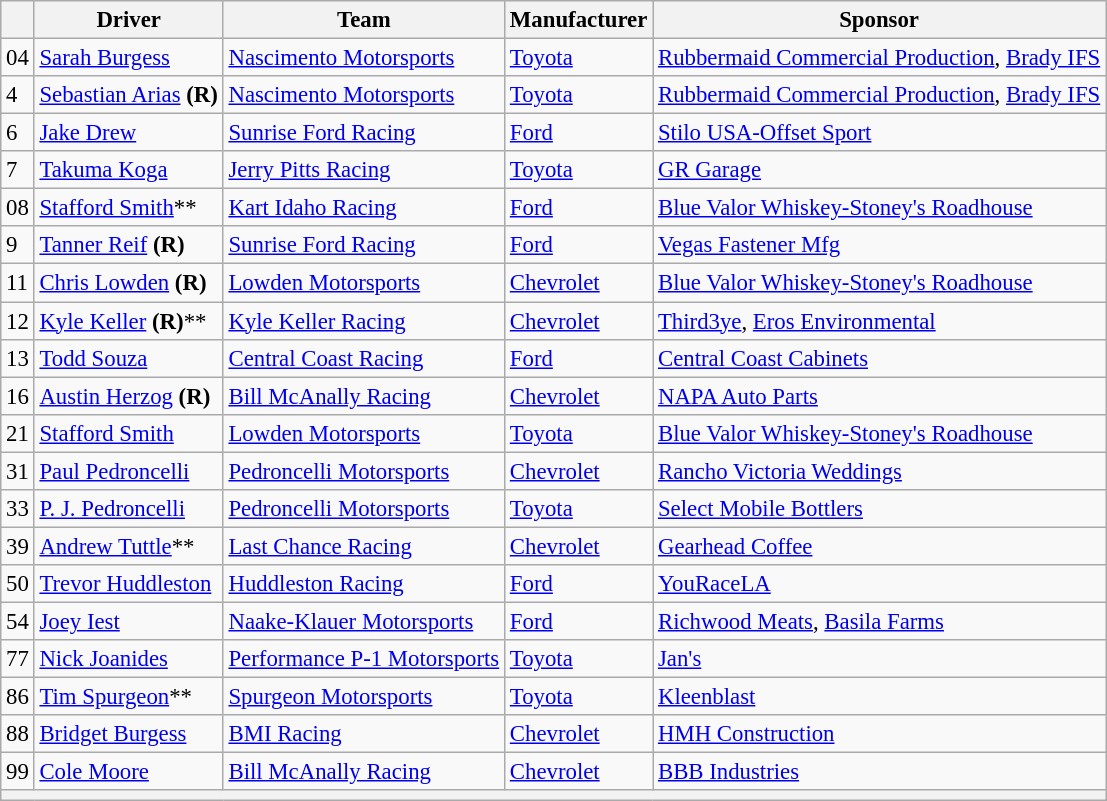<table class="wikitable" style="font-size:95%">
<tr>
<th></th>
<th>Driver</th>
<th>Team</th>
<th>Manufacturer</th>
<th>Sponsor</th>
</tr>
<tr>
<td>04</td>
<td><a href='#'>Sarah Burgess</a></td>
<td><a href='#'>Nascimento Motorsports</a></td>
<td><a href='#'>Toyota</a></td>
<td><a href='#'>Rubbermaid Commercial Production</a>, <a href='#'>Brady IFS</a></td>
</tr>
<tr>
<td>4</td>
<td><a href='#'>Sebastian Arias</a> <strong>(R)</strong></td>
<td><a href='#'>Nascimento Motorsports</a></td>
<td><a href='#'>Toyota</a></td>
<td><a href='#'>Rubbermaid Commercial Production</a>, <a href='#'>Brady IFS</a></td>
</tr>
<tr>
<td>6</td>
<td><a href='#'>Jake Drew</a></td>
<td><a href='#'>Sunrise Ford Racing</a></td>
<td><a href='#'>Ford</a></td>
<td><a href='#'>Stilo USA-Offset Sport</a></td>
</tr>
<tr>
<td>7</td>
<td><a href='#'>Takuma Koga</a></td>
<td><a href='#'>Jerry Pitts Racing</a></td>
<td><a href='#'>Toyota</a></td>
<td><a href='#'>GR Garage</a></td>
</tr>
<tr>
<td>08</td>
<td><a href='#'>Stafford Smith</a>**</td>
<td><a href='#'>Kart Idaho Racing</a></td>
<td><a href='#'>Ford</a></td>
<td><a href='#'>Blue Valor Whiskey-Stoney's Roadhouse</a></td>
</tr>
<tr>
<td>9</td>
<td><a href='#'>Tanner Reif</a> <strong>(R)</strong></td>
<td><a href='#'>Sunrise Ford Racing</a></td>
<td><a href='#'>Ford</a></td>
<td><a href='#'>Vegas Fastener Mfg</a></td>
</tr>
<tr>
<td>11</td>
<td><a href='#'>Chris Lowden</a> <strong>(R)</strong></td>
<td><a href='#'>Lowden Motorsports</a></td>
<td><a href='#'>Chevrolet</a></td>
<td><a href='#'>Blue Valor Whiskey-Stoney's Roadhouse</a></td>
</tr>
<tr>
<td>12</td>
<td><a href='#'>Kyle Keller</a> <strong>(R)</strong>**</td>
<td><a href='#'>Kyle Keller Racing</a></td>
<td><a href='#'>Chevrolet</a></td>
<td><a href='#'>Third3ye</a>, <a href='#'>Eros Environmental</a></td>
</tr>
<tr>
<td>13</td>
<td><a href='#'>Todd Souza</a></td>
<td><a href='#'>Central Coast Racing</a></td>
<td><a href='#'>Ford</a></td>
<td><a href='#'>Central Coast Cabinets</a></td>
</tr>
<tr>
<td>16</td>
<td><a href='#'>Austin Herzog</a> <strong>(R)</strong></td>
<td><a href='#'>Bill McAnally Racing</a></td>
<td><a href='#'>Chevrolet</a></td>
<td><a href='#'>NAPA Auto Parts</a></td>
</tr>
<tr>
<td>21</td>
<td><a href='#'>Stafford Smith</a></td>
<td><a href='#'>Lowden Motorsports</a></td>
<td><a href='#'>Toyota</a></td>
<td><a href='#'>Blue Valor Whiskey-Stoney's Roadhouse</a></td>
</tr>
<tr>
<td>31</td>
<td><a href='#'>Paul Pedroncelli</a></td>
<td><a href='#'>Pedroncelli Motorsports</a></td>
<td><a href='#'>Chevrolet</a></td>
<td><a href='#'>Rancho Victoria Weddings</a></td>
</tr>
<tr>
<td>33</td>
<td><a href='#'>P. J. Pedroncelli</a></td>
<td><a href='#'>Pedroncelli Motorsports</a></td>
<td><a href='#'>Toyota</a></td>
<td><a href='#'>Select Mobile Bottlers</a></td>
</tr>
<tr>
<td>39</td>
<td><a href='#'>Andrew Tuttle</a>**</td>
<td><a href='#'>Last Chance Racing</a></td>
<td><a href='#'>Chevrolet</a></td>
<td><a href='#'>Gearhead Coffee</a></td>
</tr>
<tr>
<td>50</td>
<td><a href='#'>Trevor Huddleston</a></td>
<td><a href='#'>Huddleston Racing</a></td>
<td><a href='#'>Ford</a></td>
<td><a href='#'>YouRaceLA</a></td>
</tr>
<tr>
<td>54</td>
<td><a href='#'>Joey Iest</a></td>
<td><a href='#'>Naake-Klauer Motorsports</a></td>
<td><a href='#'>Ford</a></td>
<td><a href='#'>Richwood Meats</a>, <a href='#'>Basila Farms</a></td>
</tr>
<tr>
<td>77</td>
<td><a href='#'>Nick Joanides</a></td>
<td><a href='#'>Performance P-1 Motorsports</a></td>
<td><a href='#'>Toyota</a></td>
<td><a href='#'>Jan's</a></td>
</tr>
<tr>
<td>86</td>
<td><a href='#'>Tim Spurgeon</a>**</td>
<td><a href='#'>Spurgeon Motorsports</a></td>
<td><a href='#'>Toyota</a></td>
<td><a href='#'>Kleenblast</a></td>
</tr>
<tr>
<td>88</td>
<td><a href='#'>Bridget Burgess</a></td>
<td><a href='#'>BMI Racing</a></td>
<td><a href='#'>Chevrolet</a></td>
<td><a href='#'>HMH Construction</a></td>
</tr>
<tr>
<td>99</td>
<td><a href='#'>Cole Moore</a></td>
<td><a href='#'>Bill McAnally Racing</a></td>
<td><a href='#'>Chevrolet</a></td>
<td><a href='#'>BBB Industries</a></td>
</tr>
<tr>
<th colspan="7"></th>
</tr>
</table>
